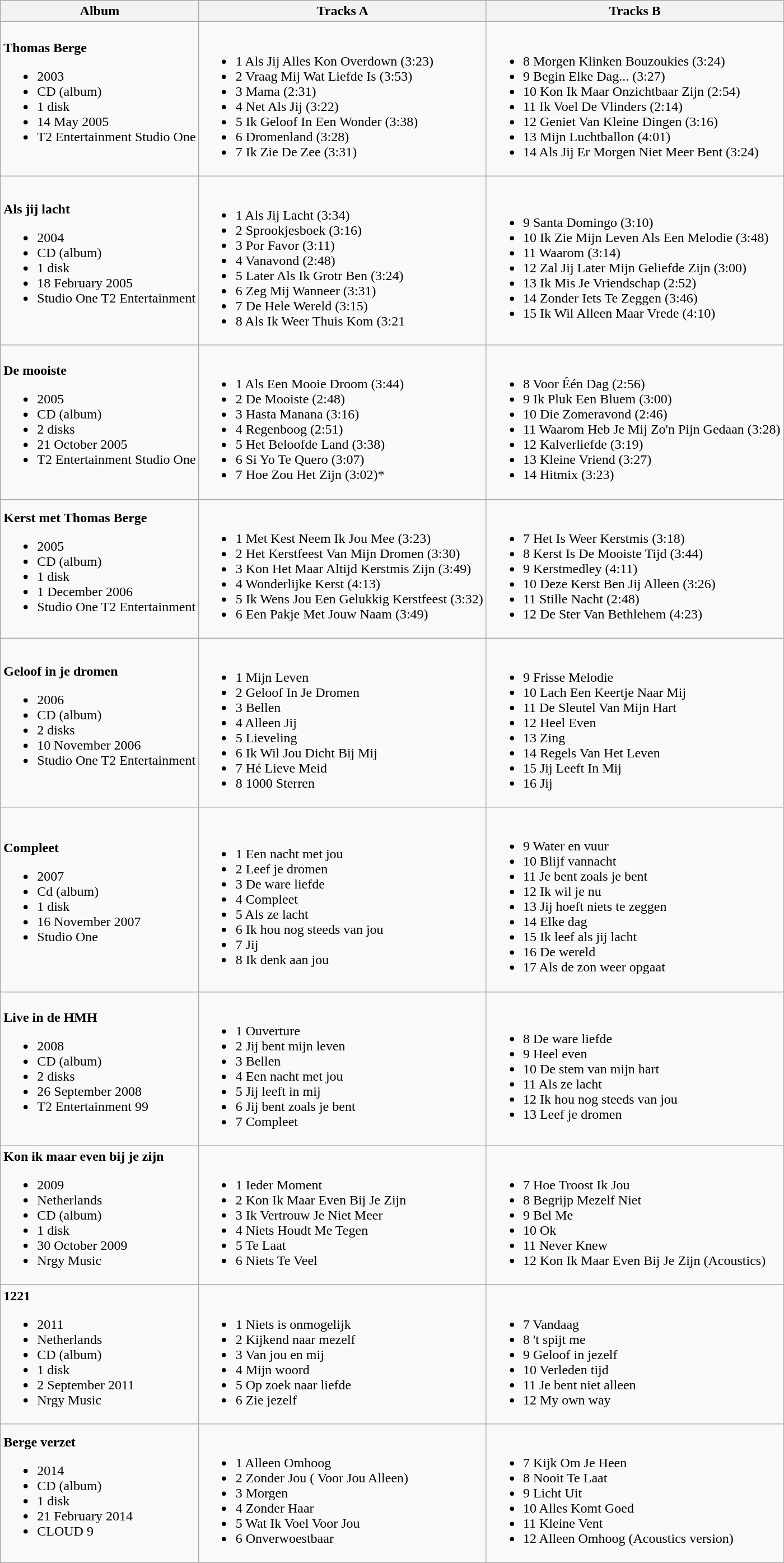<table class="wikitable">
<tr>
<th scope="col">Album</th>
<th scope="col">Tracks A</th>
<th scope="col">Tracks B</th>
</tr>
<tr>
<td><strong>Thomas Berge</strong><br><ul><li>2003</li><li>CD (album)</li><li>1 disk</li><li>14 May 2005</li><li>T2 Entertainment Studio One</li></ul></td>
<td><br><ul><li>1 Als Jij Alles Kon Overdown (3:23)</li><li>2 Vraag Mij Wat Liefde Is (3:53)</li><li>3 Mama (2:31)</li><li>4 Net Als Jij (3:22)</li><li>5 Ik Geloof In Een Wonder (3:38)</li><li>6 Dromenland (3:28)</li><li>7 Ik Zie De Zee (3:31)</li></ul></td>
<td><br><ul><li>8 Morgen Klinken Bouzoukies (3:24)</li><li>9 Begin Elke Dag... (3:27)</li><li>10 Kon Ik Maar Onzichtbaar Zijn (2:54)</li><li>11 Ik Voel De Vlinders (2:14)</li><li>12 Geniet Van Kleine Dingen (3:16)</li><li>13 Mijn Luchtballon (4:01)</li><li>14 Als Jij Er Morgen Niet Meer Bent (3:24)</li></ul></td>
</tr>
<tr>
<td><strong>Als jij lacht</strong><br><ul><li>2004</li><li>CD (album)</li><li>1 disk</li><li>18 February 2005</li><li>Studio One T2 Entertainment</li></ul></td>
<td><br><ul><li>1 Als Jij Lacht (3:34)</li><li>2 Sprookjesboek (3:16)</li><li>3 Por Favor (3:11)</li><li>4 Vanavond (2:48)</li><li>5 Later Als Ik Grotr Ben (3:24)</li><li>6 Zeg Mij Wanneer (3:31)</li><li>7 De Hele Wereld (3:15)</li><li>8 Als Ik Weer Thuis Kom (3:21</li></ul></td>
<td><br><ul><li>9 Santa Domingo (3:10)</li><li>10 Ik Zie Mijn Leven Als Een Melodie (3:48)</li><li>11 Waarom (3:14)</li><li>12 Zal Jij Later Mijn Geliefde Zijn (3:00)</li><li>13 Ik Mis Je Vriendschap (2:52)</li><li>14 Zonder Iets Te Zeggen (3:46)</li><li>15 Ik Wil Alleen Maar Vrede (4:10)</li></ul></td>
</tr>
<tr>
<td><strong>De mooiste</strong><br><ul><li>2005</li><li>CD (album)</li><li>2 disks</li><li>21 October 2005</li><li>T2 Entertainment Studio One</li></ul></td>
<td><br><ul><li>1 Als Een Mooie Droom (3:44)</li><li>2 De Mooiste (2:48)</li><li>3 Hasta Manana (3:16)</li><li>4 Regenboog (2:51)</li><li>5 Het Beloofde Land (3:38)</li><li>6 Si Yo Te Quero (3:07)</li><li>7 Hoe Zou Het Zijn (3:02)*</li></ul></td>
<td><br><ul><li>8 Voor Één Dag (2:56)</li><li>9 Ik Pluk Een Bluem (3:00)</li><li>10 Die Zomeravond (2:46)</li><li>11 Waarom Heb Je Mij Zo'n Pijn Gedaan (3:28)</li><li>12 Kalverliefde (3:19)</li><li>13 Kleine Vriend (3:27)</li><li>14 Hitmix (3:23)</li></ul></td>
</tr>
<tr>
<td><strong>Kerst met Thomas Berge</strong><br><ul><li>2005</li><li>CD (album)</li><li>1 disk</li><li>1 December 2006</li><li>Studio One T2 Entertainment</li></ul></td>
<td><br><ul><li>1 Met Kest Neem Ik Jou Mee (3:23)</li><li>2 Het Kerstfeest Van Mijn Dromen (3:30)</li><li>3 Kon Het Maar Altijd Kerstmis Zijn (3:49)</li><li>4 Wonderlijke Kerst (4:13)</li><li>5 Ik Wens Jou Een Gelukkig Kerstfeest (3:32)</li><li>6 Een Pakje Met Jouw Naam (3:49)</li></ul></td>
<td><br><ul><li>7 Het Is Weer Kerstmis (3:18)</li><li>8 Kerst Is De Mooiste Tijd (3:44)</li><li>9 Kerstmedley (4:11)</li><li>10 Deze Kerst Ben Jij Alleen (3:26)</li><li>11 Stille Nacht (2:48)</li><li>12 De Ster Van Bethlehem (4:23)</li></ul></td>
</tr>
<tr>
<td><strong>Geloof in je dromen</strong><br><ul><li>2006</li><li>CD (album)</li><li>2 disks</li><li>10 November 2006</li><li>Studio One T2 Entertainment</li></ul></td>
<td><br><ul><li>1 Mijn Leven</li><li>2 Geloof In Je Dromen</li><li>3 Bellen</li><li>4 Alleen Jij</li><li>5 Lieveling</li><li>6 Ik Wil Jou Dicht Bij Mij</li><li>7 Hé Lieve Meid</li><li>8 1000 Sterren</li></ul></td>
<td><br><ul><li>9 Frisse Melodie</li><li>10 Lach Een Keertje Naar Mij</li><li>11 De Sleutel Van Mijn Hart</li><li>12 Heel Even</li><li>13 Zing</li><li>14 Regels Van Het Leven</li><li>15 Jij Leeft In Mij</li><li>16 Jij</li></ul></td>
</tr>
<tr>
<td><strong>Compleet</strong><br><ul><li>2007</li><li>Cd (album)</li><li>1 disk</li><li>16 November 2007</li><li>Studio One</li></ul></td>
<td><br><ul><li>1   Een nacht met jou</li><li>2    Leef je dromen</li><li>3    De ware liefde</li><li>4    Compleet</li><li>5    Als ze lacht</li><li>6    Ik hou nog steeds van jou</li><li>7    Jij</li><li>8    Ik denk aan jou</li></ul></td>
<td><br><ul><li>9    Water en vuur</li><li>10    Blijf vannacht</li><li>11    Je bent zoals je bent</li><li>12    Ik wil je nu</li><li>13    Jij hoeft niets te zeggen</li><li>14    Elke dag</li><li>15    Ik leef als jij lacht</li><li>16    De wereld</li><li>17    Als de zon weer opgaat</li></ul></td>
</tr>
<tr>
<td><strong>Live in de HMH</strong><br><ul><li>2008</li><li>CD (album)</li><li>2 disks</li><li>26 September 2008</li><li>T2 Entertainment 99</li></ul></td>
<td><br><ul><li>1 Ouverture</li><li>2 Jij bent mijn leven</li><li>3 Bellen</li><li>4 Een nacht met jou</li><li>5 Jij leeft in mij</li><li>6 Jij bent zoals je bent</li><li>7 Compleet</li></ul></td>
<td><br><ul><li>8 De ware liefde</li><li>9 Heel even</li><li>10 De stem van mijn hart</li><li>11 Als ze lacht</li><li>12 Ik hou nog steeds van jou</li><li>13 Leef je dromen</li></ul></td>
</tr>
<tr>
<td><strong>Kon ik maar even bij je zijn</strong><br><ul><li>2009</li><li>Netherlands</li><li>CD (album)</li><li>1 disk</li><li>30 October 2009</li><li>Nrgy Music</li></ul></td>
<td><br><ul><li>1 Ieder Moment</li><li>2 Kon Ik Maar Even Bij Je Zijn</li><li>3 Ik Vertrouw Je Niet Meer</li><li>4 Niets Houdt Me Tegen</li><li>5 Te Laat</li><li>6 Niets Te Veel</li></ul></td>
<td><br><ul><li>7 Hoe Troost Ik Jou</li><li>8 Begrijp Mezelf Niet</li><li>9 Bel Me</li><li>10 Ok</li><li>11 Never Knew</li><li>12 Kon Ik Maar Even Bij Je Zijn (Acoustics)</li></ul></td>
</tr>
<tr>
<td><strong>1221</strong><br><ul><li>2011</li><li>Netherlands</li><li>CD (album)</li><li>1 disk</li><li>2 September 2011</li><li>Nrgy Music</li></ul></td>
<td><br><ul><li>1 Niets is onmogelijk</li><li>2 Kijkend naar mezelf</li><li>3 Van jou en mij</li><li>4 Mijn woord</li><li>5 Op zoek naar liefde</li><li>6 Zie jezelf</li></ul></td>
<td><br><ul><li>7 Vandaag</li><li>8 't spijt me</li><li>9 Geloof in jezelf</li><li>10 Verleden tijd</li><li>11 Je bent niet alleen</li><li>12 My own way</li></ul></td>
</tr>
<tr>
<td><strong>Berge verzet</strong><br><ul><li>2014</li><li>CD (album)</li><li>1 disk</li><li>21 February 2014</li><li>CLOUD 9</li></ul></td>
<td><br><ul><li>1 Alleen Omhoog</li><li>2 Zonder Jou ( Voor Jou Alleen)</li><li>3 Morgen</li><li>4 Zonder Haar</li><li>5 Wat Ik Voel Voor Jou</li><li>6 Onverwoestbaar</li></ul></td>
<td><br><ul><li>7 Kijk Om Je Heen</li><li>8 Nooit Te Laat</li><li>9 Licht Uit</li><li>10 Alles Komt Goed</li><li>11 Kleine Vent</li><li>12 Alleen Omhoog (Acoustics version)</li></ul></td>
</tr>
</table>
